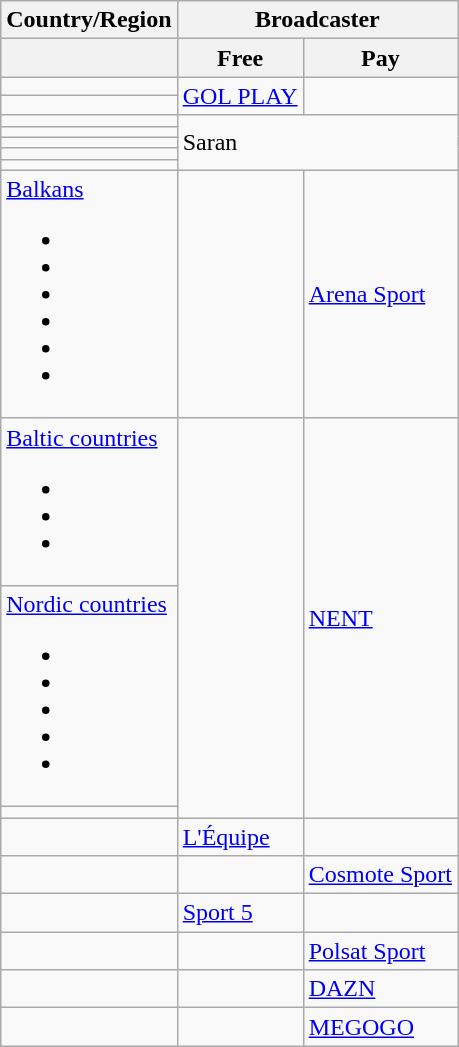<table class="wikitable">
<tr>
<th>Country/Region</th>
<th colspan="2">Broadcaster</th>
</tr>
<tr>
<th></th>
<th>Free</th>
<th>Pay</th>
</tr>
<tr>
<td></td>
<td rowspan="2"><a href='#'>GOL PLAY</a></td>
<td rowspan="2"></td>
</tr>
<tr>
<td></td>
</tr>
<tr>
<td></td>
<td colspan="2" rowspan="5">Saran</td>
</tr>
<tr>
<td></td>
</tr>
<tr>
<td></td>
</tr>
<tr>
<td></td>
</tr>
<tr>
<td></td>
</tr>
<tr>
<td><a href='#'>Balkans</a><br><ul><li></li><li></li><li></li><li></li><li></li><li></li></ul></td>
<td></td>
<td><a href='#'>Arena Sport</a></td>
</tr>
<tr>
<td><a href='#'>Baltic countries</a><br><ul><li></li><li></li><li></li></ul></td>
<td rowspan="3"></td>
<td rowspan="3"><a href='#'>NENT</a></td>
</tr>
<tr>
<td><a href='#'>Nordic countries</a><br><ul><li></li><li></li><li></li><li></li><li></li></ul></td>
</tr>
<tr>
<td></td>
</tr>
<tr>
<td></td>
<td><a href='#'>L'Équipe</a></td>
<td></td>
</tr>
<tr>
<td></td>
<td></td>
<td><a href='#'>Cosmote Sport</a></td>
</tr>
<tr>
<td></td>
<td><a href='#'>Sport 5</a></td>
<td></td>
</tr>
<tr>
<td></td>
<td></td>
<td><a href='#'>Polsat Sport</a></td>
</tr>
<tr>
<td></td>
<td></td>
<td><a href='#'>DAZN</a></td>
</tr>
<tr>
<td></td>
<td></td>
<td><a href='#'>MEGOGO</a></td>
</tr>
</table>
